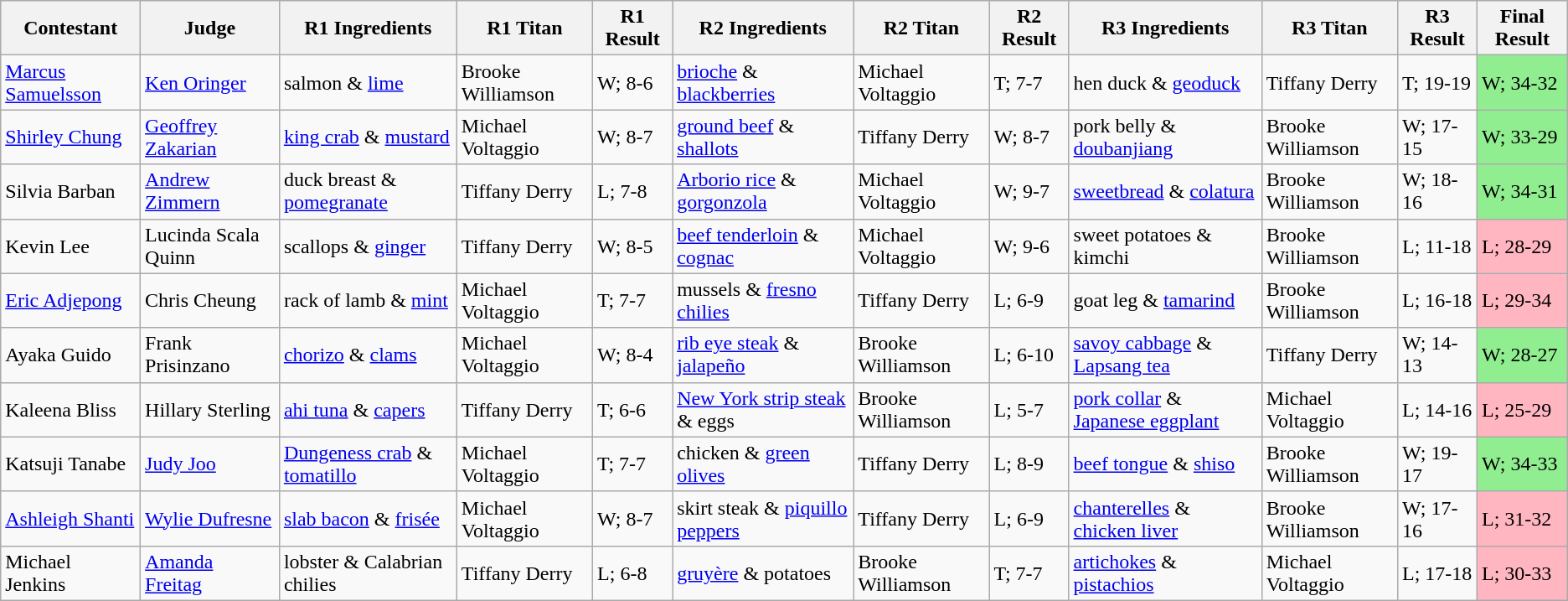<table class="wikitable">
<tr>
<th>Contestant</th>
<th>Judge</th>
<th>R1 Ingredients</th>
<th>R1 Titan</th>
<th>R1 Result</th>
<th>R2 Ingredients</th>
<th>R2 Titan</th>
<th>R2 Result</th>
<th>R3 Ingredients</th>
<th>R3 Titan</th>
<th>R3 Result</th>
<th>Final Result</th>
</tr>
<tr>
<td><a href='#'>Marcus Samuelsson</a></td>
<td><a href='#'>Ken Oringer</a></td>
<td>salmon & <a href='#'>lime</a></td>
<td>Brooke Williamson</td>
<td>W; 8-6</td>
<td><a href='#'>brioche</a> & <a href='#'>blackberries</a></td>
<td>Michael Voltaggio</td>
<td>T; 7-7</td>
<td>hen duck & <a href='#'>geoduck</a></td>
<td>Tiffany Derry</td>
<td>T; 19-19</td>
<td style="background:lightgreen;">W; 34-32</td>
</tr>
<tr>
<td><a href='#'>Shirley Chung</a></td>
<td><a href='#'>Geoffrey Zakarian</a></td>
<td><a href='#'>king crab</a> & <a href='#'>mustard</a></td>
<td>Michael Voltaggio</td>
<td>W; 8-7</td>
<td><a href='#'>ground beef</a> & <a href='#'>shallots</a></td>
<td>Tiffany Derry</td>
<td>W; 8-7</td>
<td>pork belly & <a href='#'>doubanjiang</a></td>
<td>Brooke Williamson</td>
<td>W; 17-15</td>
<td style="background:lightgreen;">W; 33-29</td>
</tr>
<tr>
<td>Silvia Barban</td>
<td><a href='#'>Andrew Zimmern</a></td>
<td>duck breast & <a href='#'>pomegranate</a></td>
<td>Tiffany Derry</td>
<td>L; 7-8</td>
<td><a href='#'>Arborio rice</a> & <a href='#'>gorgonzola</a></td>
<td>Michael Voltaggio</td>
<td>W; 9-7</td>
<td><a href='#'>sweetbread</a> & <a href='#'>colatura</a></td>
<td>Brooke Williamson</td>
<td>W; 18-16</td>
<td style="background:lightgreen;">W; 34-31</td>
</tr>
<tr>
<td>Kevin Lee</td>
<td>Lucinda Scala Quinn</td>
<td>scallops & <a href='#'>ginger</a></td>
<td>Tiffany Derry</td>
<td>W; 8-5</td>
<td><a href='#'>beef tenderloin</a> & <a href='#'>cognac</a></td>
<td>Michael Voltaggio</td>
<td>W; 9-6</td>
<td>sweet potatoes & kimchi</td>
<td>Brooke Williamson</td>
<td>L; 11-18</td>
<td style="background:lightpink;">L; 28-29</td>
</tr>
<tr>
<td><a href='#'>Eric Adjepong</a></td>
<td>Chris Cheung</td>
<td>rack of lamb & <a href='#'>mint</a></td>
<td>Michael Voltaggio</td>
<td>T; 7-7</td>
<td>mussels & <a href='#'>fresno chilies</a></td>
<td>Tiffany Derry</td>
<td>L; 6-9</td>
<td>goat leg & <a href='#'>tamarind</a></td>
<td>Brooke Williamson</td>
<td>L; 16-18</td>
<td style="background:lightpink;">L; 29-34</td>
</tr>
<tr>
<td>Ayaka Guido</td>
<td>Frank Prisinzano</td>
<td><a href='#'>chorizo</a> & <a href='#'>clams</a></td>
<td>Michael Voltaggio</td>
<td>W; 8-4</td>
<td><a href='#'>rib eye steak</a> & <a href='#'>jalapeño</a></td>
<td>Brooke Williamson</td>
<td>L; 6-10</td>
<td><a href='#'>savoy cabbage</a> & <a href='#'>Lapsang tea</a></td>
<td>Tiffany Derry</td>
<td>W; 14-13</td>
<td style="background:lightgreen;">W; 28-27</td>
</tr>
<tr>
<td>Kaleena Bliss</td>
<td>Hillary Sterling</td>
<td><a href='#'>ahi tuna</a> & <a href='#'>capers</a></td>
<td>Tiffany Derry</td>
<td>T; 6-6</td>
<td><a href='#'>New York strip steak</a> & eggs</td>
<td>Brooke Williamson</td>
<td>L; 5-7</td>
<td><a href='#'>pork collar</a> & <a href='#'>Japanese eggplant</a></td>
<td>Michael Voltaggio</td>
<td>L; 14-16</td>
<td style="background:lightpink;">L; 25-29</td>
</tr>
<tr>
<td>Katsuji Tanabe</td>
<td><a href='#'>Judy Joo</a></td>
<td><a href='#'>Dungeness crab</a> & <a href='#'>tomatillo</a></td>
<td>Michael Voltaggio</td>
<td>T; 7-7</td>
<td>chicken & <a href='#'>green olives</a></td>
<td>Tiffany Derry</td>
<td>L; 8-9</td>
<td><a href='#'>beef tongue</a> & <a href='#'>shiso</a></td>
<td>Brooke Williamson</td>
<td>W; 19-17</td>
<td style="background:lightgreen;">W; 34-33</td>
</tr>
<tr>
<td><a href='#'>Ashleigh Shanti</a></td>
<td><a href='#'>Wylie Dufresne</a></td>
<td><a href='#'>slab bacon</a> & <a href='#'>frisée</a></td>
<td>Michael Voltaggio</td>
<td>W; 8-7</td>
<td>skirt steak & <a href='#'>piquillo peppers</a></td>
<td>Tiffany Derry</td>
<td>L; 6-9</td>
<td><a href='#'>chanterelles</a> & <a href='#'>chicken liver</a></td>
<td>Brooke Williamson</td>
<td>W; 17-16</td>
<td style="background:lightpink;">L; 31-32</td>
</tr>
<tr>
<td>Michael Jenkins</td>
<td><a href='#'>Amanda Freitag</a></td>
<td>lobster & Calabrian chilies</td>
<td>Tiffany Derry</td>
<td>L; 6-8</td>
<td><a href='#'>gruyère</a> & potatoes</td>
<td>Brooke Williamson</td>
<td>T; 7-7</td>
<td><a href='#'>artichokes</a> & <a href='#'>pistachios</a></td>
<td>Michael Voltaggio</td>
<td>L; 17-18</td>
<td style="background:lightpink;">L; 30-33</td>
</tr>
</table>
